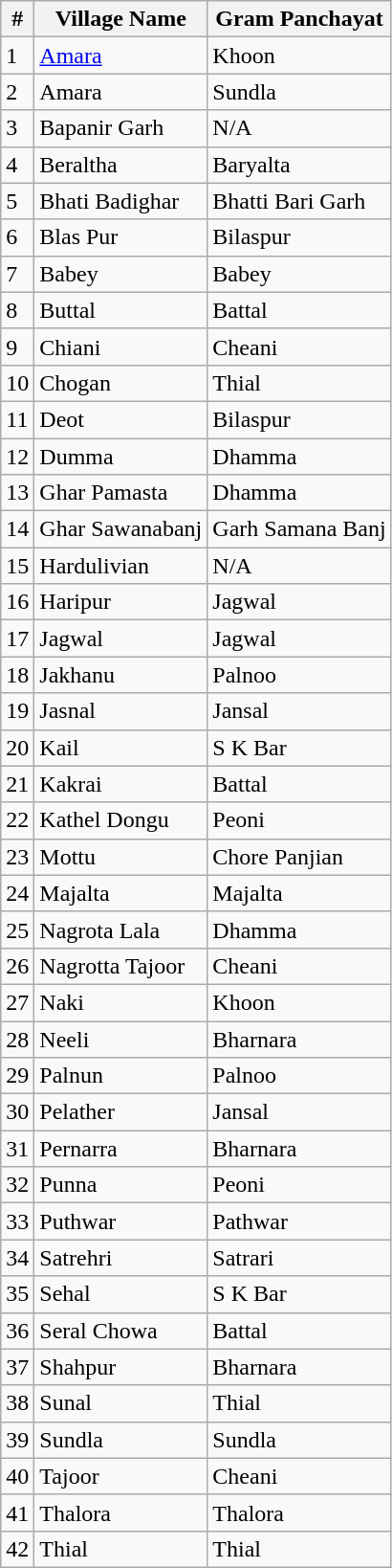<table class="wikitable">
<tr>
<th>#</th>
<th>Village Name</th>
<th>Gram Panchayat</th>
</tr>
<tr>
<td>1</td>
<td><a href='#'>Amara</a></td>
<td>Khoon</td>
</tr>
<tr>
<td>2</td>
<td>Amara</td>
<td>Sundla</td>
</tr>
<tr>
<td>3</td>
<td>Bapanir Garh</td>
<td>N/A</td>
</tr>
<tr>
<td>4</td>
<td>Beraltha</td>
<td>Baryalta</td>
</tr>
<tr>
<td>5</td>
<td>Bhati Badighar</td>
<td>Bhatti Bari Garh</td>
</tr>
<tr>
<td>6</td>
<td>Blas Pur</td>
<td>Bilaspur</td>
</tr>
<tr>
<td>7</td>
<td>Babey</td>
<td>Babey</td>
</tr>
<tr>
<td>8</td>
<td>Buttal</td>
<td>Battal</td>
</tr>
<tr>
<td>9</td>
<td>Chiani</td>
<td>Cheani</td>
</tr>
<tr>
<td>10</td>
<td>Chogan</td>
<td>Thial</td>
</tr>
<tr>
<td>11</td>
<td>Deot</td>
<td>Bilaspur</td>
</tr>
<tr>
<td>12</td>
<td>Dumma</td>
<td>Dhamma</td>
</tr>
<tr>
<td>13</td>
<td>Ghar Pamasta</td>
<td>Dhamma</td>
</tr>
<tr>
<td>14</td>
<td>Ghar Sawanabanj</td>
<td>Garh Samana Banj</td>
</tr>
<tr>
<td>15</td>
<td>Hardulivian</td>
<td>N/A</td>
</tr>
<tr>
<td>16</td>
<td>Haripur</td>
<td>Jagwal</td>
</tr>
<tr>
<td>17</td>
<td>Jagwal</td>
<td>Jagwal</td>
</tr>
<tr>
<td>18</td>
<td>Jakhanu</td>
<td>Palnoo</td>
</tr>
<tr>
<td>19</td>
<td>Jasnal</td>
<td>Jansal</td>
</tr>
<tr>
<td>20</td>
<td>Kail</td>
<td>S K Bar</td>
</tr>
<tr>
<td>21</td>
<td>Kakrai</td>
<td>Battal</td>
</tr>
<tr>
<td>22</td>
<td>Kathel Dongu</td>
<td>Peoni</td>
</tr>
<tr>
<td>23</td>
<td>Mottu</td>
<td>Chore Panjian</td>
</tr>
<tr>
<td>24</td>
<td>Majalta</td>
<td>Majalta</td>
</tr>
<tr>
<td>25</td>
<td>Nagrota Lala</td>
<td>Dhamma</td>
</tr>
<tr>
<td>26</td>
<td>Nagrotta Tajoor</td>
<td>Cheani</td>
</tr>
<tr>
<td>27</td>
<td>Naki</td>
<td>Khoon</td>
</tr>
<tr>
<td>28</td>
<td>Neeli</td>
<td>Bharnara</td>
</tr>
<tr>
<td>29</td>
<td>Palnun</td>
<td>Palnoo</td>
</tr>
<tr>
<td>30</td>
<td>Pelather</td>
<td>Jansal</td>
</tr>
<tr>
<td>31</td>
<td>Pernarra</td>
<td>Bharnara</td>
</tr>
<tr>
<td>32</td>
<td>Punna</td>
<td>Peoni</td>
</tr>
<tr>
<td>33</td>
<td>Puthwar</td>
<td>Pathwar</td>
</tr>
<tr>
<td>34</td>
<td>Satrehri</td>
<td>Satrari</td>
</tr>
<tr>
<td>35</td>
<td>Sehal</td>
<td>S K Bar</td>
</tr>
<tr>
<td>36</td>
<td>Seral Chowa</td>
<td>Battal</td>
</tr>
<tr>
<td>37</td>
<td>Shahpur</td>
<td>Bharnara</td>
</tr>
<tr>
<td>38</td>
<td>Sunal</td>
<td>Thial</td>
</tr>
<tr>
<td>39</td>
<td>Sundla</td>
<td>Sundla</td>
</tr>
<tr>
<td>40</td>
<td>Tajoor</td>
<td>Cheani</td>
</tr>
<tr>
<td>41</td>
<td>Thalora</td>
<td>Thalora</td>
</tr>
<tr>
<td>42</td>
<td>Thial</td>
<td>Thial</td>
</tr>
</table>
